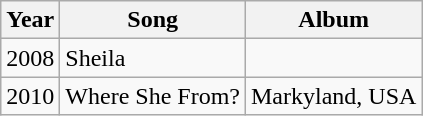<table class="wikitable">
<tr>
<th>Year</th>
<th>Song</th>
<th>Album</th>
</tr>
<tr>
<td>2008</td>
<td>Sheila</td>
<td></td>
</tr>
<tr>
<td>2010</td>
<td>Where She From?</td>
<td>Markyland, USA</td>
</tr>
</table>
